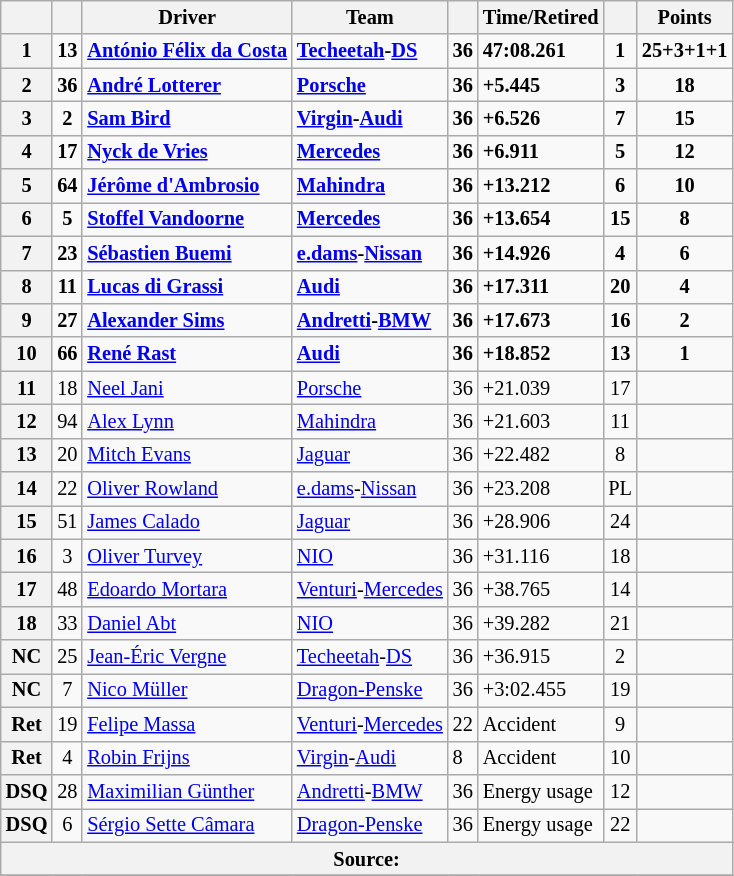<table class="wikitable" style="font-size: 85%">
<tr>
<th scope="col"></th>
<th scope="col"></th>
<th scope="col">Driver</th>
<th scope="col">Team</th>
<th scope="col"></th>
<th scope="col">Time/Retired</th>
<th scope="col"></th>
<th scope="col">Points</th>
</tr>
<tr style="font-weight:bold">
<th scope="row">1</th>
<td align="center">13</td>
<td data-sort-value="COS"> <a href='#'>António Félix da Costa</a></td>
<td><a href='#'>Techeetah</a>-<a href='#'>DS</a></td>
<td>36</td>
<td>47:08.261</td>
<td align="center">1</td>
<td align="center">25+3+1+1</td>
</tr>
<tr style="font-weight:bold">
<th scope="row">2</th>
<td align="center">36</td>
<td data-sort-value="LOT"> <a href='#'>André Lotterer</a></td>
<td><a href='#'>Porsche</a></td>
<td>36</td>
<td>+5.445</td>
<td align="center">3</td>
<td align="center">18</td>
</tr>
<tr style="font-weight:bold">
<th scope="row">3</th>
<td align="center">2</td>
<td data-sort-value="BIR"> <a href='#'>Sam Bird</a></td>
<td><a href='#'>Virgin</a>-<a href='#'>Audi</a></td>
<td>36</td>
<td>+6.526</td>
<td align="center">7</td>
<td align="center">15</td>
</tr>
<tr style="font-weight:bold">
<th scope="row">4</th>
<td align="center">17</td>
<td data-sort-value="DEV"> <a href='#'>Nyck de Vries</a></td>
<td><a href='#'>Mercedes</a></td>
<td>36</td>
<td>+6.911</td>
<td align="center">5</td>
<td align="center">12</td>
</tr>
<tr style="font-weight:bold">
<th scope="row">5</th>
<td align="center">64</td>
<td data-sort-value="DAM"> <a href='#'>Jérôme d'Ambrosio</a></td>
<td><a href='#'>Mahindra</a></td>
<td>36</td>
<td>+13.212</td>
<td align="center">6</td>
<td align="center">10</td>
</tr>
<tr style="font-weight:bold">
<th scope="row">6</th>
<td align="center">5</td>
<td data-sort-value="VAN"> <a href='#'>Stoffel Vandoorne</a></td>
<td><a href='#'>Mercedes</a></td>
<td>36</td>
<td>+13.654</td>
<td align="center">15</td>
<td align="center">8</td>
</tr>
<tr style="font-weight:bold">
<th scope="row">7</th>
<td align="center">23</td>
<td data-sort-value="BUE"> <a href='#'>Sébastien Buemi</a></td>
<td><a href='#'>e.dams</a>-<a href='#'>Nissan</a></td>
<td>36</td>
<td>+14.926</td>
<td align="center">4</td>
<td align="center">6</td>
</tr>
<tr style="font-weight:bold">
<th scope="row">8</th>
<td align="center">11</td>
<td data-sort-value="DIG"> <a href='#'>Lucas di Grassi</a></td>
<td><a href='#'>Audi</a></td>
<td>36</td>
<td>+17.311</td>
<td align="center">20</td>
<td align="center">4</td>
</tr>
<tr style="font-weight:bold">
<th scope="row">9</th>
<td align="center">27</td>
<td data-sort-value="SIM"> <a href='#'>Alexander Sims</a></td>
<td><a href='#'>Andretti</a>-<a href='#'>BMW</a></td>
<td>36</td>
<td>+17.673</td>
<td align="center">16</td>
<td align="center">2</td>
</tr>
<tr style="font-weight:bold">
<th scope="row">10</th>
<td align="center">66</td>
<td data-sort-value="RAS"> <a href='#'>René Rast</a></td>
<td><a href='#'>Audi</a></td>
<td>36</td>
<td>+18.852</td>
<td align="center">13</td>
<td align="center">1</td>
</tr>
<tr>
<th scope="row">11</th>
<td align="center">18</td>
<td data-sort-value="JAN"> <a href='#'>Neel Jani</a></td>
<td><a href='#'>Porsche</a></td>
<td>36</td>
<td>+21.039</td>
<td align="center">17</td>
<td></td>
</tr>
<tr>
<th scope="row">12</th>
<td align=center>94</td>
<td data-sort-value="LYN"> <a href='#'>Alex Lynn</a></td>
<td><a href='#'>Mahindra</a></td>
<td>36</td>
<td>+21.603</td>
<td align="center">11</td>
<td></td>
</tr>
<tr>
<th scope="row">13</th>
<td align="center">20</td>
<td data-sort-value="EVA"> <a href='#'>Mitch Evans</a></td>
<td><a href='#'>Jaguar</a></td>
<td>36</td>
<td>+22.482</td>
<td align="center">8</td>
<td></td>
</tr>
<tr>
<th scope="row">14</th>
<td align="center">22</td>
<td data-sort-value="ROW"> <a href='#'>Oliver Rowland</a></td>
<td><a href='#'>e.dams</a>-<a href='#'>Nissan</a></td>
<td>36</td>
<td>+23.208</td>
<td align="center">PL</td>
<td></td>
</tr>
<tr>
<th scope="row">15</th>
<td align=center>51</td>
<td data-sort-value="CAL"> <a href='#'>James Calado</a></td>
<td><a href='#'>Jaguar</a></td>
<td>36</td>
<td>+28.906</td>
<td align="center">24</td>
<td></td>
</tr>
<tr>
<th scope="row">16</th>
<td align="center">3</td>
<td data-sort-value="TUR"> <a href='#'>Oliver Turvey</a></td>
<td><a href='#'>NIO</a></td>
<td>36</td>
<td>+31.116</td>
<td align="center">18</td>
<td></td>
</tr>
<tr>
<th scope="row">17</th>
<td align="center">48</td>
<td data-sort-value="MOR"> <a href='#'>Edoardo Mortara</a></td>
<td><a href='#'>Venturi</a>-<a href='#'>Mercedes</a></td>
<td>36</td>
<td>+38.765</td>
<td align="center">14</td>
<td></td>
</tr>
<tr>
<th scope="row">18</th>
<td align="center">33</td>
<td data-sort-value="ABT"> <a href='#'>Daniel Abt</a></td>
<td><a href='#'>NIO</a></td>
<td>36</td>
<td>+39.282</td>
<td align="center">21</td>
<td></td>
</tr>
<tr>
<th scope="row">NC</th>
<td align="center">25</td>
<td data-sort-value="VER"> <a href='#'>Jean-Éric Vergne</a></td>
<td><a href='#'>Techeetah</a>-<a href='#'>DS</a></td>
<td>36</td>
<td>+36.915</td>
<td align="center">2</td>
<td></td>
</tr>
<tr>
<th scope="row">NC</th>
<td align="center">7</td>
<td data-sort-value="MUL"> <a href='#'>Nico Müller</a></td>
<td><a href='#'>Dragon-Penske</a></td>
<td>36</td>
<td>+3:02.455</td>
<td align="center">19</td>
<td></td>
</tr>
<tr>
<th scope="row">Ret</th>
<td align="center">19</td>
<td data-sort-value="MAS"> <a href='#'>Felipe Massa</a></td>
<td><a href='#'>Venturi</a>-<a href='#'>Mercedes</a></td>
<td>22</td>
<td>Accident</td>
<td align="center">9</td>
<td></td>
</tr>
<tr>
<th scope="row">Ret</th>
<td align="center">4</td>
<td data-sort-value="FRI"> <a href='#'>Robin Frijns</a></td>
<td><a href='#'>Virgin</a>-<a href='#'>Audi</a></td>
<td>8</td>
<td>Accident</td>
<td align="center">10</td>
<td></td>
</tr>
<tr>
<th scope="row">DSQ</th>
<td align="center">28</td>
<td data-sort-value="GUN"> <a href='#'>Maximilian Günther</a></td>
<td><a href='#'>Andretti</a>-<a href='#'>BMW</a></td>
<td>36</td>
<td>Energy usage</td>
<td align="center">12</td>
<td></td>
</tr>
<tr>
<th scope="row">DSQ</th>
<td align="center">6</td>
<td data-sort-value="SET"> <a href='#'>Sérgio Sette Câmara</a></td>
<td><a href='#'>Dragon-Penske</a></td>
<td>36</td>
<td>Energy usage</td>
<td align="center">22</td>
<td></td>
</tr>
<tr>
<th colspan="8">Source: </th>
</tr>
<tr>
</tr>
</table>
